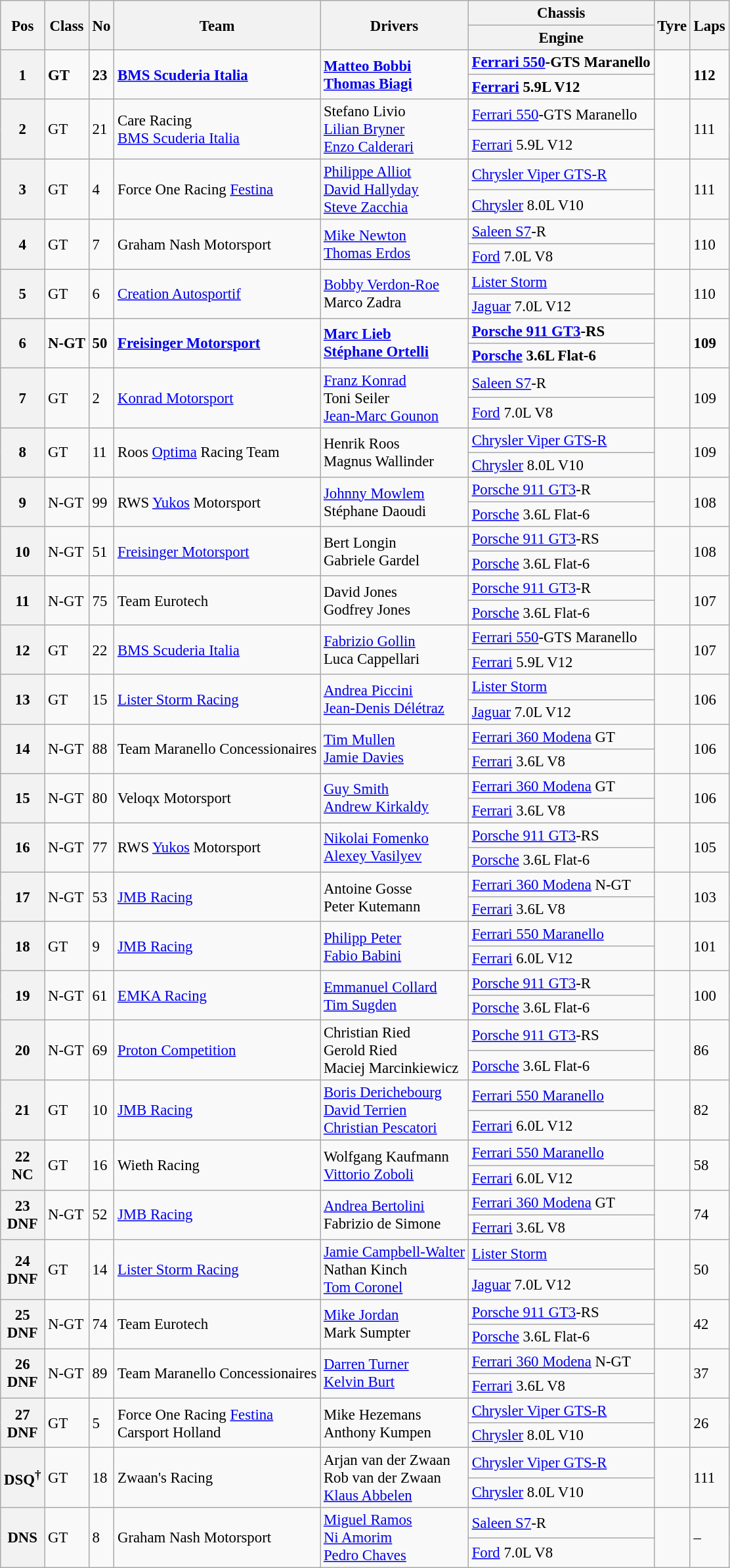<table class="wikitable" style="font-size: 95%;">
<tr>
<th rowspan=2>Pos</th>
<th rowspan=2>Class</th>
<th rowspan=2>No</th>
<th rowspan=2>Team</th>
<th rowspan=2>Drivers</th>
<th>Chassis</th>
<th rowspan=2>Tyre</th>
<th rowspan=2>Laps</th>
</tr>
<tr>
<th>Engine</th>
</tr>
<tr style="font-weight:bold">
<th rowspan=2>1</th>
<td rowspan=2>GT</td>
<td rowspan=2>23</td>
<td rowspan=2> <a href='#'>BMS Scuderia Italia</a></td>
<td rowspan=2> <a href='#'>Matteo Bobbi</a><br> <a href='#'>Thomas Biagi</a></td>
<td><a href='#'>Ferrari 550</a>-GTS Maranello</td>
<td rowspan=2></td>
<td rowspan=2>112</td>
</tr>
<tr style="font-weight:bold">
<td><a href='#'>Ferrari</a> 5.9L V12</td>
</tr>
<tr>
<th rowspan=2>2</th>
<td rowspan=2>GT</td>
<td rowspan=2>21</td>
<td rowspan=2> Care Racing<br> <a href='#'>BMS Scuderia Italia</a></td>
<td rowspan=2> Stefano Livio<br> <a href='#'>Lilian Bryner</a><br> <a href='#'>Enzo Calderari</a></td>
<td><a href='#'>Ferrari 550</a>-GTS Maranello</td>
<td rowspan=2></td>
<td rowspan=2>111</td>
</tr>
<tr>
<td><a href='#'>Ferrari</a> 5.9L V12</td>
</tr>
<tr>
<th rowspan=2>3</th>
<td rowspan=2>GT</td>
<td rowspan=2>4</td>
<td rowspan=2> Force One Racing <a href='#'>Festina</a></td>
<td rowspan=2> <a href='#'>Philippe Alliot</a><br> <a href='#'>David Hallyday</a><br> <a href='#'>Steve Zacchia</a></td>
<td><a href='#'>Chrysler Viper GTS-R</a></td>
<td rowspan=2></td>
<td rowspan=2>111</td>
</tr>
<tr>
<td><a href='#'>Chrysler</a> 8.0L V10</td>
</tr>
<tr>
<th rowspan=2>4</th>
<td rowspan=2>GT</td>
<td rowspan=2>7</td>
<td rowspan=2> Graham Nash Motorsport</td>
<td rowspan=2> <a href='#'>Mike Newton</a><br> <a href='#'>Thomas Erdos</a></td>
<td><a href='#'>Saleen S7</a>-R</td>
<td rowspan=2></td>
<td rowspan=2>110</td>
</tr>
<tr>
<td><a href='#'>Ford</a> 7.0L V8</td>
</tr>
<tr>
<th rowspan=2>5</th>
<td rowspan=2>GT</td>
<td rowspan=2>6</td>
<td rowspan=2> <a href='#'>Creation Autosportif</a></td>
<td rowspan=2> <a href='#'>Bobby Verdon-Roe</a><br> Marco Zadra</td>
<td><a href='#'>Lister Storm</a></td>
<td rowspan=2></td>
<td rowspan=2>110</td>
</tr>
<tr>
<td><a href='#'>Jaguar</a> 7.0L V12</td>
</tr>
<tr style="font-weight:bold">
<th rowspan=2>6</th>
<td rowspan=2>N-GT</td>
<td rowspan=2>50</td>
<td rowspan=2> <a href='#'>Freisinger Motorsport</a></td>
<td rowspan=2> <a href='#'>Marc Lieb</a><br> <a href='#'>Stéphane Ortelli</a></td>
<td><a href='#'>Porsche 911 GT3</a>-RS</td>
<td rowspan=2></td>
<td rowspan=2>109</td>
</tr>
<tr style="font-weight:bold">
<td><a href='#'>Porsche</a> 3.6L Flat-6</td>
</tr>
<tr>
<th rowspan=2>7</th>
<td rowspan=2>GT</td>
<td rowspan=2>2</td>
<td rowspan=2> <a href='#'>Konrad Motorsport</a></td>
<td rowspan=2> <a href='#'>Franz Konrad</a><br> Toni Seiler<br> <a href='#'>Jean-Marc Gounon</a></td>
<td><a href='#'>Saleen S7</a>-R</td>
<td rowspan=2></td>
<td rowspan=2>109</td>
</tr>
<tr>
<td><a href='#'>Ford</a> 7.0L V8</td>
</tr>
<tr>
<th rowspan=2>8</th>
<td rowspan=2>GT</td>
<td rowspan=2>11</td>
<td rowspan=2> Roos <a href='#'>Optima</a> Racing Team</td>
<td rowspan=2> Henrik Roos<br> Magnus Wallinder</td>
<td><a href='#'>Chrysler Viper GTS-R</a></td>
<td rowspan=2></td>
<td rowspan=2>109</td>
</tr>
<tr>
<td><a href='#'>Chrysler</a> 8.0L V10</td>
</tr>
<tr>
<th rowspan=2>9</th>
<td rowspan=2>N-GT</td>
<td rowspan=2>99</td>
<td rowspan=2> RWS <a href='#'>Yukos</a> Motorsport</td>
<td rowspan=2> <a href='#'>Johnny Mowlem</a><br> Stéphane Daoudi</td>
<td><a href='#'>Porsche 911 GT3</a>-R</td>
<td rowspan=2></td>
<td rowspan=2>108</td>
</tr>
<tr>
<td><a href='#'>Porsche</a> 3.6L Flat-6</td>
</tr>
<tr>
<th rowspan=2>10</th>
<td rowspan=2>N-GT</td>
<td rowspan=2>51</td>
<td rowspan=2> <a href='#'>Freisinger Motorsport</a></td>
<td rowspan=2> Bert Longin<br> Gabriele Gardel</td>
<td><a href='#'>Porsche 911 GT3</a>-RS</td>
<td rowspan=2></td>
<td rowspan=2>108</td>
</tr>
<tr>
<td><a href='#'>Porsche</a> 3.6L Flat-6</td>
</tr>
<tr>
<th rowspan=2>11</th>
<td rowspan=2>N-GT</td>
<td rowspan=2>75</td>
<td rowspan=2> Team Eurotech</td>
<td rowspan=2> David Jones<br> Godfrey Jones</td>
<td><a href='#'>Porsche 911 GT3</a>-R</td>
<td rowspan=2></td>
<td rowspan=2>107</td>
</tr>
<tr>
<td><a href='#'>Porsche</a> 3.6L Flat-6</td>
</tr>
<tr>
<th rowspan=2>12</th>
<td rowspan=2>GT</td>
<td rowspan=2>22</td>
<td rowspan=2> <a href='#'>BMS Scuderia Italia</a></td>
<td rowspan=2> <a href='#'>Fabrizio Gollin</a><br> Luca Cappellari</td>
<td><a href='#'>Ferrari 550</a>-GTS Maranello</td>
<td rowspan=2></td>
<td rowspan=2>107</td>
</tr>
<tr>
<td><a href='#'>Ferrari</a> 5.9L V12</td>
</tr>
<tr>
<th rowspan=2>13</th>
<td rowspan=2>GT</td>
<td rowspan=2>15</td>
<td rowspan=2> <a href='#'>Lister Storm Racing</a></td>
<td rowspan=2> <a href='#'>Andrea Piccini</a><br> <a href='#'>Jean-Denis Délétraz</a></td>
<td><a href='#'>Lister Storm</a></td>
<td rowspan=2></td>
<td rowspan=2>106</td>
</tr>
<tr>
<td><a href='#'>Jaguar</a> 7.0L V12</td>
</tr>
<tr>
<th rowspan=2>14</th>
<td rowspan=2>N-GT</td>
<td rowspan=2>88</td>
<td rowspan=2> Team Maranello Concessionaires</td>
<td rowspan=2> <a href='#'>Tim Mullen</a><br> <a href='#'>Jamie Davies</a></td>
<td><a href='#'>Ferrari 360 Modena</a> GT</td>
<td rowspan=2></td>
<td rowspan=2>106</td>
</tr>
<tr>
<td><a href='#'>Ferrari</a> 3.6L V8</td>
</tr>
<tr>
<th rowspan=2>15</th>
<td rowspan=2>N-GT</td>
<td rowspan=2>80</td>
<td rowspan=2> Veloqx Motorsport</td>
<td rowspan=2> <a href='#'>Guy Smith</a><br> <a href='#'>Andrew Kirkaldy</a></td>
<td><a href='#'>Ferrari 360 Modena</a> GT</td>
<td rowspan=2></td>
<td rowspan=2>106</td>
</tr>
<tr>
<td><a href='#'>Ferrari</a> 3.6L V8</td>
</tr>
<tr>
<th rowspan=2>16</th>
<td rowspan=2>N-GT</td>
<td rowspan=2>77</td>
<td rowspan=2> RWS <a href='#'>Yukos</a> Motorsport</td>
<td rowspan=2> <a href='#'>Nikolai Fomenko</a><br> <a href='#'>Alexey Vasilyev</a></td>
<td><a href='#'>Porsche 911 GT3</a>-RS</td>
<td rowspan=2></td>
<td rowspan=2>105</td>
</tr>
<tr>
<td><a href='#'>Porsche</a> 3.6L Flat-6</td>
</tr>
<tr>
<th rowspan=2>17</th>
<td rowspan=2>N-GT</td>
<td rowspan=2>53</td>
<td rowspan=2> <a href='#'>JMB Racing</a></td>
<td rowspan=2> Antoine Gosse<br> Peter Kutemann</td>
<td><a href='#'>Ferrari 360 Modena</a> N-GT</td>
<td rowspan=2></td>
<td rowspan=2>103</td>
</tr>
<tr>
<td><a href='#'>Ferrari</a> 3.6L V8</td>
</tr>
<tr>
<th rowspan=2>18</th>
<td rowspan=2>GT</td>
<td rowspan=2>9</td>
<td rowspan=2> <a href='#'>JMB Racing</a></td>
<td rowspan=2> <a href='#'>Philipp Peter</a><br> <a href='#'>Fabio Babini</a></td>
<td><a href='#'>Ferrari 550 Maranello</a></td>
<td rowspan=2></td>
<td rowspan=2>101</td>
</tr>
<tr>
<td><a href='#'>Ferrari</a> 6.0L V12</td>
</tr>
<tr>
<th rowspan=2>19</th>
<td rowspan=2>N-GT</td>
<td rowspan=2>61</td>
<td rowspan=2> <a href='#'>EMKA Racing</a></td>
<td rowspan=2> <a href='#'>Emmanuel Collard</a><br> <a href='#'>Tim Sugden</a></td>
<td><a href='#'>Porsche 911 GT3</a>-R</td>
<td rowspan=2></td>
<td rowspan=2>100</td>
</tr>
<tr>
<td><a href='#'>Porsche</a> 3.6L Flat-6</td>
</tr>
<tr>
<th rowspan=2>20</th>
<td rowspan=2>N-GT</td>
<td rowspan=2>69</td>
<td rowspan=2> <a href='#'>Proton Competition</a></td>
<td rowspan=2> Christian Ried<br> Gerold Ried<br> Maciej Marcinkiewicz</td>
<td><a href='#'>Porsche 911 GT3</a>-RS</td>
<td rowspan=2></td>
<td rowspan=2>86</td>
</tr>
<tr>
<td><a href='#'>Porsche</a> 3.6L Flat-6</td>
</tr>
<tr>
<th rowspan=2>21</th>
<td rowspan=2>GT</td>
<td rowspan=2>10</td>
<td rowspan=2> <a href='#'>JMB Racing</a></td>
<td rowspan=2> <a href='#'>Boris Derichebourg</a><br> <a href='#'>David Terrien</a><br> <a href='#'>Christian Pescatori</a></td>
<td><a href='#'>Ferrari 550 Maranello</a></td>
<td rowspan=2></td>
<td rowspan=2>82</td>
</tr>
<tr>
<td><a href='#'>Ferrari</a> 6.0L V12</td>
</tr>
<tr>
<th rowspan=2>22<br>NC</th>
<td rowspan=2>GT</td>
<td rowspan=2>16</td>
<td rowspan=2> Wieth Racing</td>
<td rowspan=2> Wolfgang Kaufmann<br> <a href='#'>Vittorio Zoboli</a></td>
<td><a href='#'>Ferrari 550 Maranello</a></td>
<td rowspan=2></td>
<td rowspan=2>58</td>
</tr>
<tr>
<td><a href='#'>Ferrari</a> 6.0L V12</td>
</tr>
<tr>
<th rowspan=2>23<br>DNF</th>
<td rowspan=2>N-GT</td>
<td rowspan=2>52</td>
<td rowspan=2> <a href='#'>JMB Racing</a></td>
<td rowspan=2> <a href='#'>Andrea Bertolini</a><br> Fabrizio de Simone</td>
<td><a href='#'>Ferrari 360 Modena</a> GT</td>
<td rowspan=2></td>
<td rowspan=2>74</td>
</tr>
<tr>
<td><a href='#'>Ferrari</a> 3.6L V8</td>
</tr>
<tr>
<th rowspan=2>24<br>DNF</th>
<td rowspan=2>GT</td>
<td rowspan=2>14</td>
<td rowspan=2> <a href='#'>Lister Storm Racing</a></td>
<td rowspan=2> <a href='#'>Jamie Campbell-Walter</a><br> Nathan Kinch<br> <a href='#'>Tom Coronel</a></td>
<td><a href='#'>Lister Storm</a></td>
<td rowspan=2></td>
<td rowspan=2>50</td>
</tr>
<tr>
<td><a href='#'>Jaguar</a> 7.0L V12</td>
</tr>
<tr>
<th rowspan=2>25<br>DNF</th>
<td rowspan=2>N-GT</td>
<td rowspan=2>74</td>
<td rowspan=2> Team Eurotech</td>
<td rowspan=2> <a href='#'>Mike Jordan</a><br> Mark Sumpter</td>
<td><a href='#'>Porsche 911 GT3</a>-RS</td>
<td rowspan=2></td>
<td rowspan=2>42</td>
</tr>
<tr>
<td><a href='#'>Porsche</a> 3.6L Flat-6</td>
</tr>
<tr>
<th rowspan=2>26<br>DNF</th>
<td rowspan=2>N-GT</td>
<td rowspan=2>89</td>
<td rowspan=2> Team Maranello Concessionaires</td>
<td rowspan=2> <a href='#'>Darren Turner</a><br> <a href='#'>Kelvin Burt</a></td>
<td><a href='#'>Ferrari 360 Modena</a> N-GT</td>
<td rowspan=2></td>
<td rowspan=2>37</td>
</tr>
<tr>
<td><a href='#'>Ferrari</a> 3.6L V8</td>
</tr>
<tr>
<th rowspan=2>27<br>DNF</th>
<td rowspan=2>GT</td>
<td rowspan=2>5</td>
<td rowspan=2> Force One Racing <a href='#'>Festina</a><br> Carsport Holland</td>
<td rowspan=2> Mike Hezemans<br> Anthony Kumpen</td>
<td><a href='#'>Chrysler Viper GTS-R</a></td>
<td rowspan=2></td>
<td rowspan=2>26</td>
</tr>
<tr>
<td><a href='#'>Chrysler</a> 8.0L V10</td>
</tr>
<tr>
<th rowspan=2>DSQ<sup>†</sup></th>
<td rowspan=2>GT</td>
<td rowspan=2>18</td>
<td rowspan=2> Zwaan's Racing</td>
<td rowspan=2> Arjan van der Zwaan<br> Rob van der Zwaan<br> <a href='#'>Klaus Abbelen</a></td>
<td><a href='#'>Chrysler Viper GTS-R</a></td>
<td rowspan=2></td>
<td rowspan=2>111</td>
</tr>
<tr>
<td><a href='#'>Chrysler</a> 8.0L V10</td>
</tr>
<tr>
<th rowspan=2>DNS</th>
<td rowspan=2>GT</td>
<td rowspan=2>8</td>
<td rowspan=2> Graham Nash Motorsport</td>
<td rowspan=2> <a href='#'>Miguel Ramos</a><br> <a href='#'>Ni Amorim</a><br> <a href='#'>Pedro Chaves</a></td>
<td><a href='#'>Saleen S7</a>-R</td>
<td rowspan=2></td>
<td rowspan=2>–</td>
</tr>
<tr>
<td><a href='#'>Ford</a> 7.0L V8</td>
</tr>
</table>
